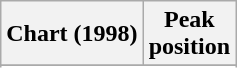<table class="wikitable sortable plainrowheaders" style="text-align:center">
<tr>
<th scope="col">Chart (1998)</th>
<th scope="col">Peak<br>position</th>
</tr>
<tr>
</tr>
<tr>
</tr>
</table>
